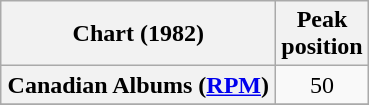<table class="wikitable sortable plainrowheaders">
<tr>
<th scope="col" style="width:11em;">Chart (1982)</th>
<th scope="col">Peak<br>position</th>
</tr>
<tr>
<th scope="row">Canadian Albums (<a href='#'>RPM</a>)</th>
<td align="center">50</td>
</tr>
<tr>
</tr>
</table>
